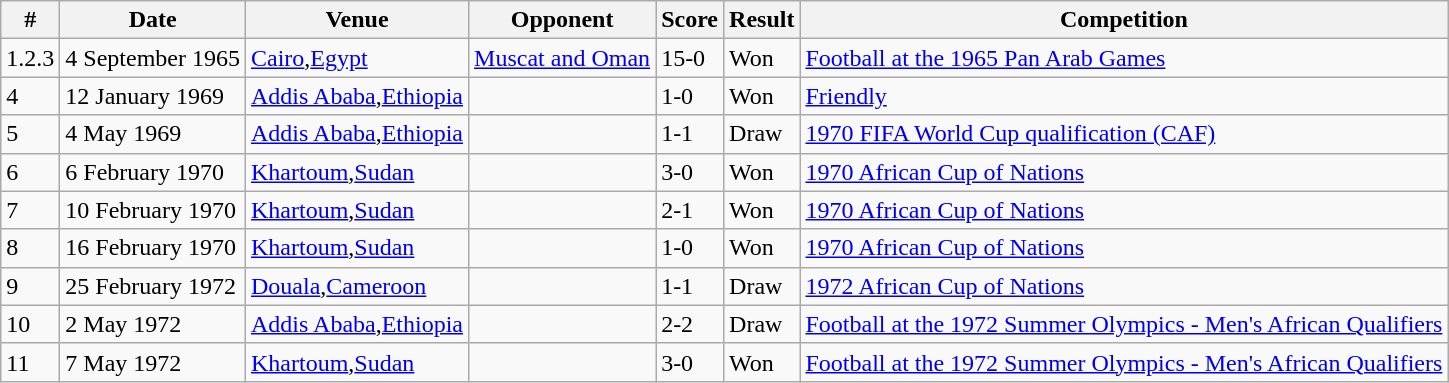<table class ="wikitable">
<tr>
<th>#</th>
<th>Date</th>
<th>Venue</th>
<th>Opponent</th>
<th>Score</th>
<th>Result</th>
<th>Competition</th>
</tr>
<tr>
<td>1.2.3</td>
<td>4 September 1965</td>
<td><a href='#'>Cairo</a>,<a href='#'>Egypt</a></td>
<td> <a href='#'>Muscat and Oman</a></td>
<td>15-0</td>
<td>Won</td>
<td><a href='#'>Football at the 1965 Pan Arab Games</a></td>
</tr>
<tr>
<td>4</td>
<td>12 January 1969</td>
<td><a href='#'>Addis Ababa</a>,<a href='#'>Ethiopia</a></td>
<td></td>
<td>1-0</td>
<td>Won</td>
<td><a href='#'>Friendly</a></td>
</tr>
<tr>
<td>5</td>
<td>4 May 1969</td>
<td><a href='#'>Addis Ababa</a>,<a href='#'>Ethiopia</a></td>
<td></td>
<td>1-1</td>
<td>Draw</td>
<td><a href='#'>1970 FIFA World Cup qualification (CAF)</a></td>
</tr>
<tr>
<td>6</td>
<td>6 February 1970</td>
<td><a href='#'>Khartoum</a>,<a href='#'>Sudan</a></td>
<td></td>
<td>3-0</td>
<td>Won</td>
<td><a href='#'>1970 African Cup of Nations</a></td>
</tr>
<tr>
<td>7</td>
<td>10 February 1970</td>
<td><a href='#'>Khartoum</a>,<a href='#'>Sudan</a></td>
<td></td>
<td>2-1</td>
<td>Won</td>
<td><a href='#'>1970 African Cup of Nations</a></td>
</tr>
<tr>
<td>8</td>
<td>16 February 1970</td>
<td><a href='#'>Khartoum</a>,<a href='#'>Sudan</a></td>
<td></td>
<td>1-0</td>
<td>Won</td>
<td><a href='#'>1970 African Cup of Nations</a></td>
</tr>
<tr>
<td>9</td>
<td>25 February 1972</td>
<td><a href='#'>Douala</a>,<a href='#'>Cameroon</a></td>
<td></td>
<td>1-1</td>
<td>Draw</td>
<td><a href='#'>1972 African Cup of Nations</a></td>
</tr>
<tr>
<td>10</td>
<td>2 May 1972</td>
<td><a href='#'>Addis Ababa</a>,<a href='#'>Ethiopia</a></td>
<td></td>
<td>2-2</td>
<td>Draw</td>
<td><a href='#'>Football at the 1972 Summer Olympics - Men's African Qualifiers</a></td>
</tr>
<tr>
<td>11</td>
<td>7 May 1972</td>
<td><a href='#'>Khartoum</a>,<a href='#'>Sudan</a></td>
<td></td>
<td>3-0</td>
<td>Won</td>
<td><a href='#'>Football at the 1972 Summer Olympics - Men's African Qualifiers</a></td>
</tr>
</table>
